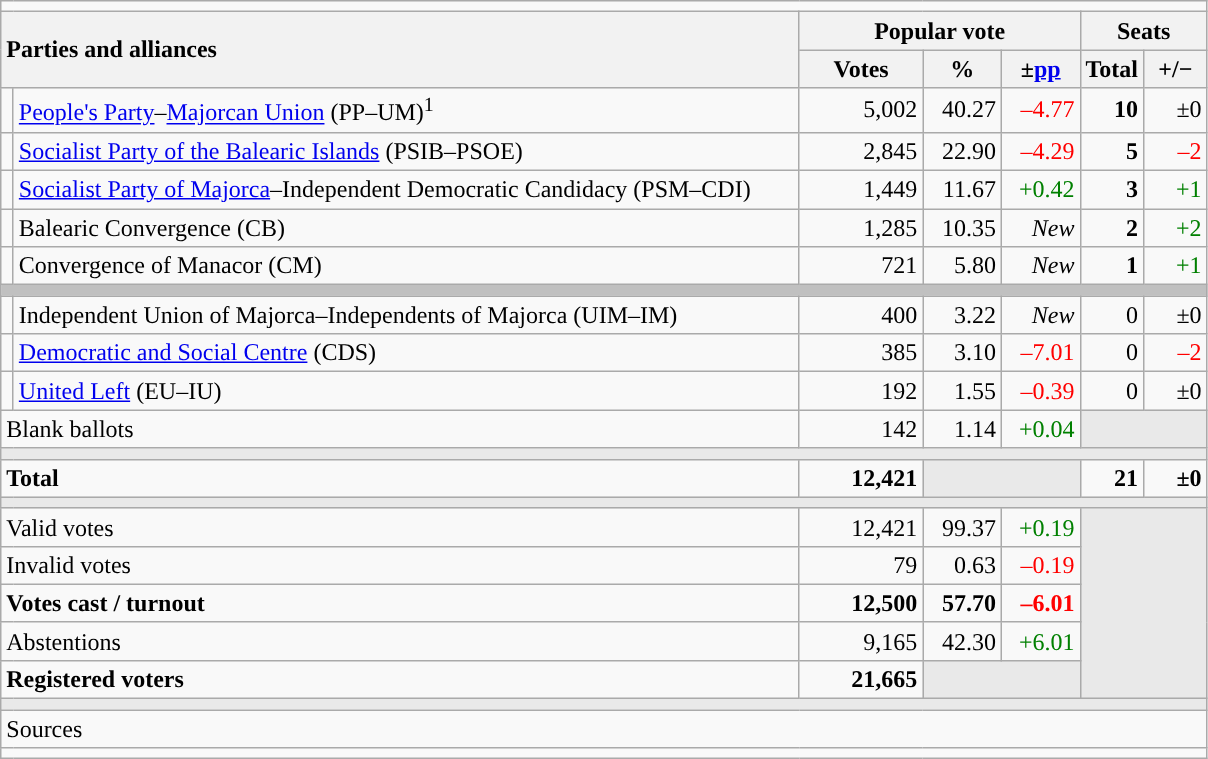<table class="wikitable" style="text-align:right;">
<tr>
<td colspan="7"></td>
</tr>
<tr>
<th style="text-align:left;" rowspan="2" colspan="2" width="525">Parties and alliances</th>
<th colspan="3">Popular vote</th>
<th colspan="2">Seats</th>
</tr>
<tr>
<th width="75">Votes</th>
<th width="45">%</th>
<th width="45">±<a href='#'>pp</a></th>
<th width="35">Total</th>
<th width="35">+/−</th>
</tr>
<tr>
<td width="1" style="color:inherit;background:"></td>
<td align="left"><a href='#'>People's Party</a>–<a href='#'>Majorcan Union</a> (PP–UM)<sup>1</sup></td>
<td>5,002</td>
<td>40.27</td>
<td style="color:red;">–4.77</td>
<td><strong>10</strong></td>
<td>±0</td>
</tr>
<tr>
<td style="color:inherit;background:"></td>
<td align="left"><a href='#'>Socialist Party of the Balearic Islands</a> (PSIB–PSOE)</td>
<td>2,845</td>
<td>22.90</td>
<td style="color:red;">–4.29</td>
<td><strong>5</strong></td>
<td style="color:red;">–2</td>
</tr>
<tr>
<td style="color:inherit;background:"></td>
<td align="left"><a href='#'>Socialist Party of Majorca</a>–Independent Democratic Candidacy (PSM–CDI)</td>
<td>1,449</td>
<td>11.67</td>
<td style="color:green;">+0.42</td>
<td><strong>3</strong></td>
<td style="color:green;">+1</td>
</tr>
<tr>
<td style="color:inherit;background:"></td>
<td align="left">Balearic Convergence (CB)</td>
<td>1,285</td>
<td>10.35</td>
<td><em>New</em></td>
<td><strong>2</strong></td>
<td style="color:green;">+2</td>
</tr>
<tr>
<td style="color:inherit;background:"></td>
<td align="left">Convergence of Manacor (CM)</td>
<td>721</td>
<td>5.80</td>
<td><em>New</em></td>
<td><strong>1</strong></td>
<td style="color:green;">+1</td>
</tr>
<tr>
<td colspan="7" bgcolor="#C0C0C0"></td>
</tr>
<tr>
<td style="color:inherit;background:"></td>
<td align="left">Independent Union of Majorca–Independents of Majorca (UIM–IM)</td>
<td>400</td>
<td>3.22</td>
<td><em>New</em></td>
<td>0</td>
<td>±0</td>
</tr>
<tr>
<td style="color:inherit;background:"></td>
<td align="left"><a href='#'>Democratic and Social Centre</a> (CDS)</td>
<td>385</td>
<td>3.10</td>
<td style="color:red;">–7.01</td>
<td>0</td>
<td style="color:red;">–2</td>
</tr>
<tr>
<td style="color:inherit;background:"></td>
<td align="left"><a href='#'>United Left</a> (EU–IU)</td>
<td>192</td>
<td>1.55</td>
<td style="color:red;">–0.39</td>
<td>0</td>
<td>±0</td>
</tr>
<tr>
<td align="left" colspan="2">Blank ballots</td>
<td>142</td>
<td>1.14</td>
<td style="color:green;">+0.04</td>
<td bgcolor="#E9E9E9" colspan="2"></td>
</tr>
<tr>
<td colspan="7" bgcolor="#E9E9E9"></td>
</tr>
<tr style="font-weight:bold;">
<td align="left" colspan="2">Total</td>
<td>12,421</td>
<td bgcolor="#E9E9E9" colspan="2"></td>
<td>21</td>
<td>±0</td>
</tr>
<tr>
<td colspan="7" bgcolor="#E9E9E9"></td>
</tr>
<tr>
<td align="left" colspan="2">Valid votes</td>
<td>12,421</td>
<td>99.37</td>
<td style="color:green;">+0.19</td>
<td bgcolor="#E9E9E9" colspan="2" rowspan="5"></td>
</tr>
<tr>
<td align="left" colspan="2">Invalid votes</td>
<td>79</td>
<td>0.63</td>
<td style="color:red;">–0.19</td>
</tr>
<tr style="font-weight:bold;">
<td align="left" colspan="2">Votes cast / turnout</td>
<td>12,500</td>
<td>57.70</td>
<td style="color:red;">–6.01</td>
</tr>
<tr>
<td align="left" colspan="2">Abstentions</td>
<td>9,165</td>
<td>42.30</td>
<td style="color:green;">+6.01</td>
</tr>
<tr style="font-weight:bold;">
<td align="left" colspan="2">Registered voters</td>
<td>21,665</td>
<td bgcolor="#E9E9E9" colspan="2"></td>
</tr>
<tr>
<td colspan="7" bgcolor="#E9E9E9"></td>
</tr>
<tr>
<td align="left" colspan="7">Sources</td>
</tr>
<tr>
<td colspan="7" style="text-align:left; max-width:790px;"></td>
</tr>
</table>
